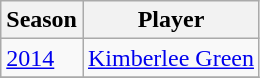<table class="wikitable collapsible">
<tr>
<th>Season</th>
<th>Player</th>
</tr>
<tr>
<td><a href='#'>2014</a></td>
<td><a href='#'>Kimberlee Green</a> <em> </em></td>
</tr>
<tr>
</tr>
</table>
